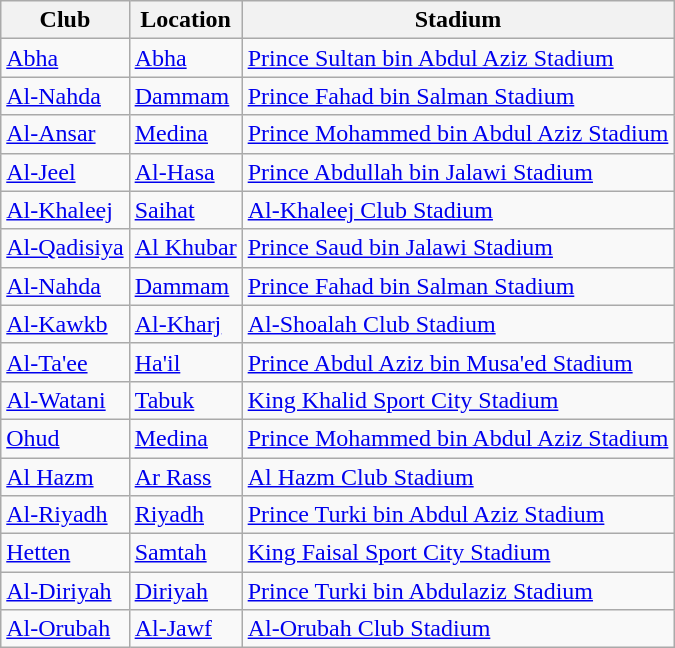<table class="wikitable sortable">
<tr>
<th>Club</th>
<th>Location</th>
<th>Stadium</th>
</tr>
<tr>
<td><a href='#'>Abha</a></td>
<td><a href='#'>Abha</a></td>
<td><a href='#'>Prince Sultan bin Abdul Aziz Stadium</a></td>
</tr>
<tr>
<td><a href='#'>Al-Nahda</a></td>
<td><a href='#'>Dammam</a></td>
<td><a href='#'>Prince Fahad bin Salman Stadium</a></td>
</tr>
<tr>
<td><a href='#'>Al-Ansar</a></td>
<td><a href='#'>Medina</a></td>
<td><a href='#'>Prince Mohammed bin Abdul Aziz Stadium</a></td>
</tr>
<tr>
<td><a href='#'>Al-Jeel</a></td>
<td><a href='#'>Al-Hasa</a></td>
<td><a href='#'>Prince Abdullah bin Jalawi Stadium</a></td>
</tr>
<tr>
<td><a href='#'>Al-Khaleej</a></td>
<td><a href='#'>Saihat</a></td>
<td><a href='#'>Al-Khaleej Club Stadium</a></td>
</tr>
<tr>
<td><a href='#'>Al-Qadisiya</a></td>
<td><a href='#'>Al Khubar</a></td>
<td><a href='#'>Prince Saud bin Jalawi Stadium</a></td>
</tr>
<tr>
<td><a href='#'>Al-Nahda</a></td>
<td><a href='#'>Dammam</a></td>
<td><a href='#'>Prince Fahad bin Salman Stadium</a></td>
</tr>
<tr>
<td><a href='#'>Al-Kawkb</a></td>
<td><a href='#'>Al-Kharj</a></td>
<td><a href='#'>Al-Shoalah Club Stadium</a></td>
</tr>
<tr>
<td><a href='#'>Al-Ta'ee</a></td>
<td><a href='#'>Ha'il</a></td>
<td><a href='#'>Prince Abdul Aziz bin Musa'ed Stadium</a></td>
</tr>
<tr>
<td><a href='#'>Al-Watani</a></td>
<td><a href='#'>Tabuk</a></td>
<td><a href='#'>King Khalid Sport City Stadium</a></td>
</tr>
<tr>
<td><a href='#'>Ohud</a></td>
<td><a href='#'>Medina</a></td>
<td><a href='#'>Prince Mohammed bin Abdul Aziz Stadium</a></td>
</tr>
<tr>
<td><a href='#'>Al Hazm</a></td>
<td><a href='#'>Ar Rass</a></td>
<td><a href='#'>Al Hazm Club Stadium</a></td>
</tr>
<tr>
<td><a href='#'>Al-Riyadh</a></td>
<td><a href='#'>Riyadh</a></td>
<td><a href='#'>Prince Turki bin Abdul Aziz Stadium</a></td>
</tr>
<tr>
<td><a href='#'>Hetten</a></td>
<td><a href='#'>Samtah</a></td>
<td><a href='#'>King Faisal Sport City Stadium</a></td>
</tr>
<tr>
<td><a href='#'>Al-Diriyah</a></td>
<td><a href='#'>Diriyah</a></td>
<td><a href='#'>Prince Turki bin Abdulaziz Stadium</a></td>
</tr>
<tr>
<td><a href='#'>Al-Orubah</a></td>
<td><a href='#'>Al-Jawf</a></td>
<td><a href='#'>Al-Orubah Club Stadium</a></td>
</tr>
</table>
